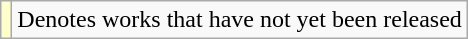<table class="wikitable">
<tr>
<td style="background:#FFFFCC;"></td>
<td>Denotes works that have not yet been released</td>
</tr>
</table>
